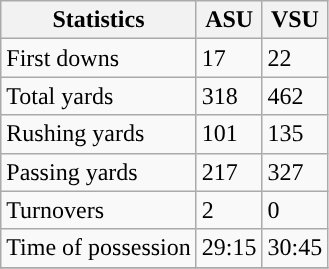<table class="wikitable">
<tr>
<th>Statistics</th>
<th>ASU</th>
<th>VSU</th>
</tr>
<tr>
<td>First downs</td>
<td>17</td>
<td>22</td>
</tr>
<tr>
<td>Total yards</td>
<td>318</td>
<td>462</td>
</tr>
<tr>
<td>Rushing yards</td>
<td>101</td>
<td>135</td>
</tr>
<tr>
<td>Passing yards</td>
<td>217</td>
<td>327</td>
</tr>
<tr>
<td>Turnovers</td>
<td>2</td>
<td>0</td>
</tr>
<tr>
<td>Time of possession</td>
<td>29:15</td>
<td>30:45</td>
</tr>
<tr>
</tr>
</table>
